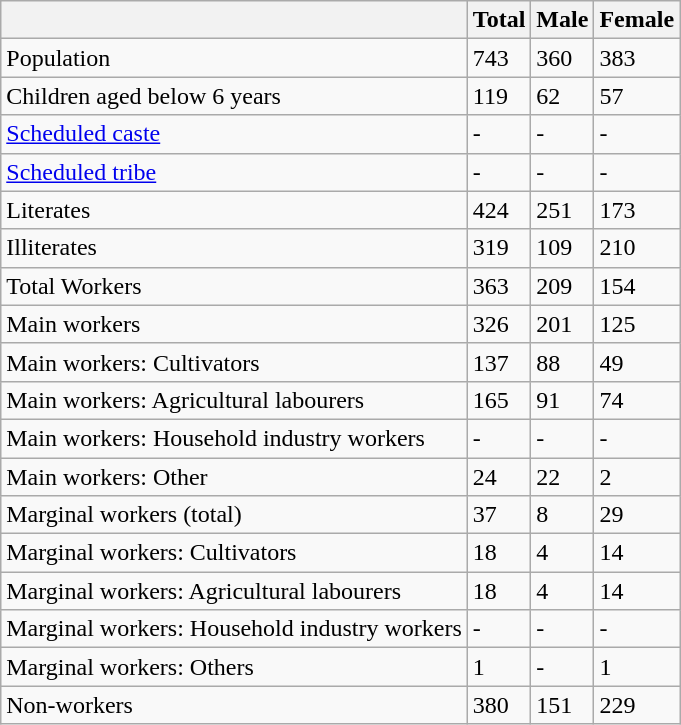<table class="wikitable sortable">
<tr>
<th></th>
<th>Total</th>
<th>Male</th>
<th>Female</th>
</tr>
<tr>
<td>Population</td>
<td>743</td>
<td>360</td>
<td>383</td>
</tr>
<tr>
<td>Children aged below 6 years</td>
<td>119</td>
<td>62</td>
<td>57</td>
</tr>
<tr>
<td><a href='#'>Scheduled caste</a></td>
<td>-</td>
<td>-</td>
<td>-</td>
</tr>
<tr>
<td><a href='#'>Scheduled tribe</a></td>
<td>-</td>
<td>-</td>
<td>-</td>
</tr>
<tr>
<td>Literates</td>
<td>424</td>
<td>251</td>
<td>173</td>
</tr>
<tr>
<td>Illiterates</td>
<td>319</td>
<td>109</td>
<td>210</td>
</tr>
<tr>
<td>Total Workers</td>
<td>363</td>
<td>209</td>
<td>154</td>
</tr>
<tr>
<td>Main workers</td>
<td>326</td>
<td>201</td>
<td>125</td>
</tr>
<tr>
<td>Main workers: Cultivators</td>
<td>137</td>
<td>88</td>
<td>49</td>
</tr>
<tr>
<td>Main workers: Agricultural labourers</td>
<td>165</td>
<td>91</td>
<td>74</td>
</tr>
<tr>
<td>Main workers: Household industry workers</td>
<td>-</td>
<td>-</td>
<td>-</td>
</tr>
<tr>
<td>Main workers: Other</td>
<td>24</td>
<td>22</td>
<td>2</td>
</tr>
<tr>
<td>Marginal workers (total)</td>
<td>37</td>
<td>8</td>
<td>29</td>
</tr>
<tr>
<td>Marginal workers: Cultivators</td>
<td>18</td>
<td>4</td>
<td>14</td>
</tr>
<tr>
<td>Marginal workers: Agricultural labourers</td>
<td>18</td>
<td>4</td>
<td>14</td>
</tr>
<tr>
<td>Marginal workers: Household industry workers</td>
<td>-</td>
<td>-</td>
<td>-</td>
</tr>
<tr>
<td>Marginal workers: Others</td>
<td>1</td>
<td>-</td>
<td>1</td>
</tr>
<tr>
<td>Non-workers</td>
<td>380</td>
<td>151</td>
<td>229</td>
</tr>
</table>
